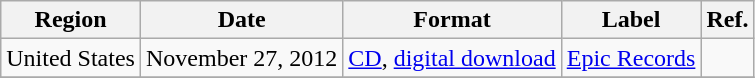<table class="wikitable plainrowheaders">
<tr>
<th scope="col">Region</th>
<th scope="col">Date</th>
<th scope="col">Format</th>
<th scope="col">Label</th>
<th scope="col">Ref.</th>
</tr>
<tr>
<td>United States</td>
<td>November 27, 2012</td>
<td><a href='#'>CD</a>, <a href='#'>digital download</a></td>
<td><a href='#'>Epic Records</a></td>
<td></td>
</tr>
<tr>
</tr>
</table>
